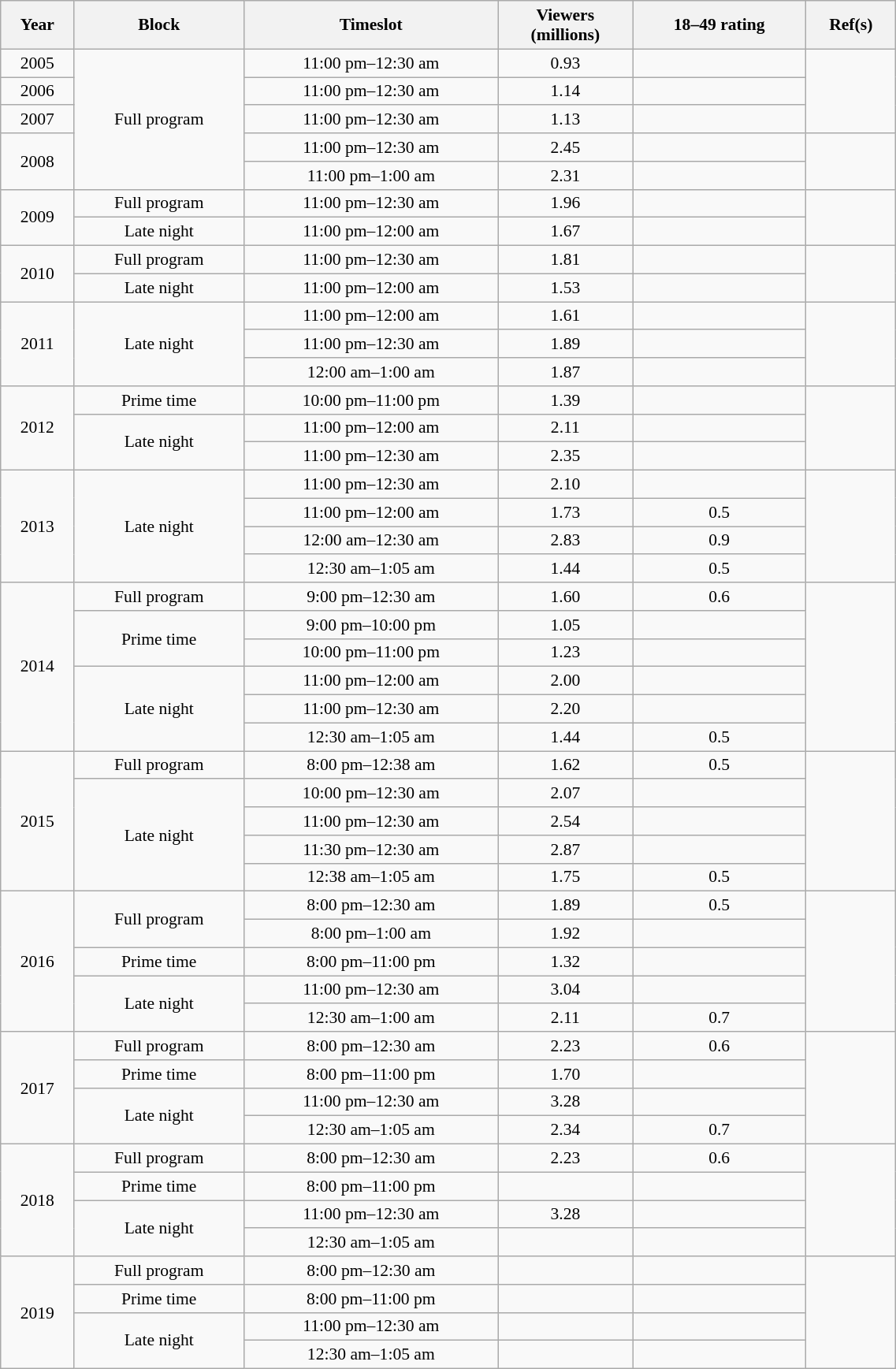<table class="wikitable sortable" style="width:60%; text-align: center; font-size:90%">
<tr>
<th>Year</th>
<th>Block</th>
<th>Timeslot</th>
<th>Viewers <br>(millions)</th>
<th>18–49 rating</th>
<th>Ref(s)</th>
</tr>
<tr>
<td>2005</td>
<td rowspan="5">Full program</td>
<td>11:00 pm–12:30 am</td>
<td>0.93</td>
<td></td>
<td rowspan="3"></td>
</tr>
<tr>
<td>2006</td>
<td>11:00 pm–12:30 am</td>
<td>1.14</td>
<td></td>
</tr>
<tr>
<td>2007</td>
<td>11:00 pm–12:30 am</td>
<td>1.13</td>
<td></td>
</tr>
<tr>
<td rowspan="2">2008</td>
<td>11:00 pm–12:30 am</td>
<td>2.45</td>
<td></td>
<td rowspan="2"></td>
</tr>
<tr>
<td>11:00 pm–1:00 am</td>
<td>2.31</td>
<td></td>
</tr>
<tr>
<td rowspan="2">2009</td>
<td>Full program</td>
<td>11:00 pm–12:30 am</td>
<td>1.96</td>
<td></td>
<td rowspan="2"></td>
</tr>
<tr>
<td>Late night</td>
<td>11:00 pm–12:00 am</td>
<td>1.67</td>
<td></td>
</tr>
<tr>
<td rowspan="2">2010</td>
<td>Full program</td>
<td>11:00 pm–12:30 am</td>
<td>1.81</td>
<td></td>
<td rowspan="2"></td>
</tr>
<tr>
<td>Late night</td>
<td>11:00 pm–12:00 am</td>
<td>1.53</td>
<td></td>
</tr>
<tr>
<td rowspan="3">2011</td>
<td rowspan="3">Late night</td>
<td>11:00 pm–12:00 am</td>
<td>1.61</td>
<td></td>
<td rowspan="3"></td>
</tr>
<tr>
<td>11:00 pm–12:30 am</td>
<td>1.89</td>
<td></td>
</tr>
<tr>
<td>12:00 am–1:00 am</td>
<td>1.87</td>
<td></td>
</tr>
<tr>
<td rowspan="3">2012</td>
<td>Prime time</td>
<td>10:00 pm–11:00 pm</td>
<td>1.39</td>
<td></td>
<td rowspan="3"></td>
</tr>
<tr>
<td rowspan="2">Late night</td>
<td>11:00 pm–12:00 am</td>
<td>2.11</td>
<td></td>
</tr>
<tr>
<td>11:00 pm–12:30 am</td>
<td>2.35</td>
<td></td>
</tr>
<tr>
<td rowspan="4">2013</td>
<td rowspan="4">Late night</td>
<td>11:00 pm–12:30 am</td>
<td>2.10</td>
<td></td>
<td rowspan="4"></td>
</tr>
<tr>
<td>11:00 pm–12:00 am</td>
<td>1.73</td>
<td>0.5</td>
</tr>
<tr>
<td>12:00 am–12:30 am</td>
<td>2.83</td>
<td>0.9</td>
</tr>
<tr>
<td>12:30 am–1:05 am</td>
<td>1.44</td>
<td>0.5</td>
</tr>
<tr>
<td rowspan="6">2014</td>
<td>Full program</td>
<td>9:00 pm–12:30 am</td>
<td>1.60</td>
<td>0.6</td>
<td rowspan="6"></td>
</tr>
<tr>
<td rowspan="2">Prime time</td>
<td>9:00 pm–10:00 pm</td>
<td>1.05</td>
<td></td>
</tr>
<tr>
<td>10:00 pm–11:00 pm</td>
<td>1.23</td>
<td></td>
</tr>
<tr>
<td rowspan="3">Late night</td>
<td>11:00 pm–12:00 am</td>
<td>2.00</td>
<td></td>
</tr>
<tr>
<td>11:00 pm–12:30 am</td>
<td>2.20</td>
<td></td>
</tr>
<tr>
<td>12:30 am–1:05 am</td>
<td>1.44</td>
<td>0.5</td>
</tr>
<tr>
<td rowspan="5">2015</td>
<td>Full program</td>
<td>8:00 pm–12:38 am</td>
<td>1.62</td>
<td>0.5</td>
<td rowspan="5"></td>
</tr>
<tr>
<td rowspan="4">Late night</td>
<td>10:00 pm–12:30 am</td>
<td>2.07</td>
<td></td>
</tr>
<tr>
<td>11:00 pm–12:30 am</td>
<td>2.54</td>
<td></td>
</tr>
<tr>
<td>11:30 pm–12:30 am</td>
<td>2.87</td>
<td></td>
</tr>
<tr>
<td>12:38 am–1:05 am</td>
<td>1.75</td>
<td>0.5</td>
</tr>
<tr>
<td rowspan="5">2016</td>
<td rowspan="2">Full program</td>
<td>8:00 pm–12:30 am</td>
<td>1.89</td>
<td>0.5</td>
<td rowspan="5"></td>
</tr>
<tr>
<td>8:00 pm–1:00 am</td>
<td>1.92</td>
<td></td>
</tr>
<tr>
<td>Prime time</td>
<td>8:00 pm–11:00 pm</td>
<td>1.32</td>
<td></td>
</tr>
<tr>
<td rowspan="2">Late night</td>
<td>11:00 pm–12:30 am</td>
<td>3.04</td>
<td></td>
</tr>
<tr>
<td>12:30 am–1:00 am</td>
<td>2.11</td>
<td>0.7</td>
</tr>
<tr>
<td rowspan="4">2017</td>
<td>Full program</td>
<td>8:00 pm–12:30 am</td>
<td>2.23</td>
<td>0.6</td>
<td rowspan="4"></td>
</tr>
<tr>
<td>Prime time</td>
<td>8:00 pm–11:00 pm</td>
<td>1.70</td>
<td></td>
</tr>
<tr>
<td rowspan="2">Late night</td>
<td>11:00 pm–12:30 am</td>
<td>3.28</td>
<td></td>
</tr>
<tr>
<td>12:30 am–1:05 am</td>
<td>2.34</td>
<td>0.7</td>
</tr>
<tr>
<td rowspan="4">2018</td>
<td>Full program</td>
<td>8:00 pm–12:30 am</td>
<td>2.23</td>
<td>0.6</td>
<td rowspan="4"></td>
</tr>
<tr>
<td>Prime time</td>
<td>8:00 pm–11:00 pm</td>
<td></td>
<td></td>
</tr>
<tr>
<td rowspan="2">Late night</td>
<td>11:00 pm–12:30 am</td>
<td>3.28</td>
<td></td>
</tr>
<tr>
<td>12:30 am–1:05 am</td>
<td></td>
<td></td>
</tr>
<tr>
<td rowspan="4">2019</td>
<td>Full program</td>
<td>8:00 pm–12:30 am</td>
<td></td>
<td></td>
<td rowspan="4"></td>
</tr>
<tr>
<td>Prime time</td>
<td>8:00 pm–11:00 pm</td>
<td></td>
<td></td>
</tr>
<tr>
<td rowspan="2">Late night</td>
<td>11:00 pm–12:30 am</td>
<td></td>
<td></td>
</tr>
<tr>
<td>12:30 am–1:05 am</td>
<td></td>
<td></td>
</tr>
</table>
